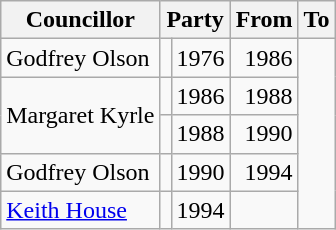<table class=wikitable>
<tr>
<th>Councillor</th>
<th colspan=2>Party</th>
<th>From</th>
<th>To</th>
</tr>
<tr>
<td>Godfrey Olson</td>
<td></td>
<td align=right>1976</td>
<td align=right>1986</td>
</tr>
<tr>
<td rowspan=2>Margaret Kyrle</td>
<td></td>
<td align=right>1986</td>
<td align=right>1988</td>
</tr>
<tr>
<td></td>
<td align=right>1988</td>
<td align=right>1990</td>
</tr>
<tr>
<td>Godfrey Olson</td>
<td></td>
<td align=right>1990</td>
<td align=right>1994</td>
</tr>
<tr>
<td><a href='#'>Keith House</a></td>
<td></td>
<td align=right>1994</td>
<td></td>
</tr>
</table>
